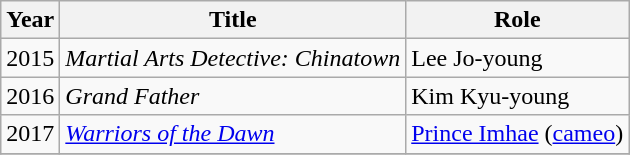<table class="wikitable">
<tr>
<th>Year</th>
<th>Title</th>
<th>Role</th>
</tr>
<tr>
<td>2015</td>
<td><em>Martial Arts Detective: Chinatown</em></td>
<td>Lee Jo-young</td>
</tr>
<tr>
<td>2016</td>
<td><em>Grand Father</em></td>
<td>Kim Kyu-young</td>
</tr>
<tr>
<td>2017</td>
<td><em><a href='#'>Warriors of the Dawn</a></em></td>
<td><a href='#'>Prince Imhae</a> (<a href='#'>cameo</a>)</td>
</tr>
<tr>
</tr>
</table>
